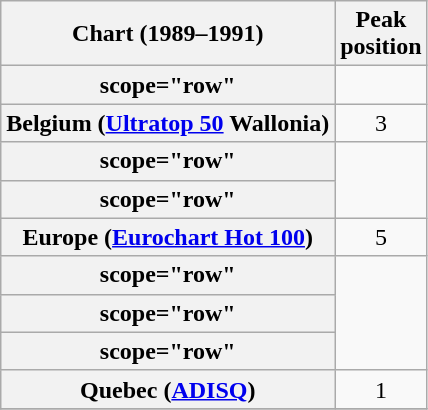<table class="wikitable sortable plainrowheaders" style="text-align:center">
<tr>
<th>Chart (1989–1991)</th>
<th>Peak<br>position</th>
</tr>
<tr>
<th>scope="row"</th>
</tr>
<tr>
<th scope="row">Belgium (<a href='#'>Ultratop 50</a> Wallonia)</th>
<td>3</td>
</tr>
<tr>
<th>scope="row"</th>
</tr>
<tr>
<th>scope="row"</th>
</tr>
<tr>
<th scope="row">Europe (<a href='#'>Eurochart Hot 100</a>)</th>
<td>5</td>
</tr>
<tr>
<th>scope="row"</th>
</tr>
<tr>
<th>scope="row"</th>
</tr>
<tr>
<th>scope="row"</th>
</tr>
<tr>
<th scope="row">Quebec (<a href='#'>ADISQ</a>)</th>
<td align="center">1</td>
</tr>
<tr>
</tr>
</table>
